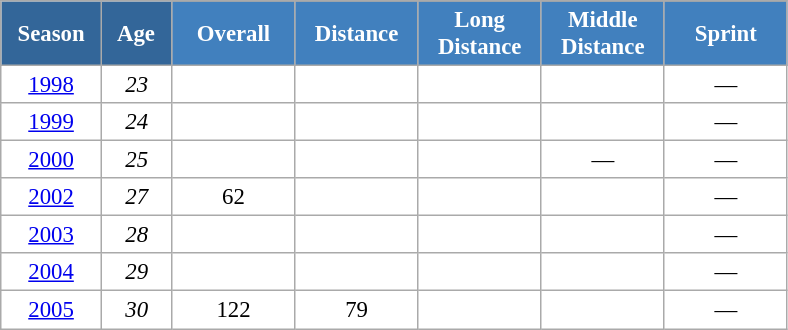<table class="wikitable" style="font-size:95%; text-align:center; border:grey solid 1px; border-collapse:collapse; background:#ffffff;">
<tr>
<th style="background-color:#369; color:white; width:60px;" rowspan="2"> Season </th>
<th style="background-color:#369; color:white; width:40px;" rowspan="2"> Age </th>
</tr>
<tr>
<th style="background-color:#4180be; color:white; width:75px;">Overall</th>
<th style="background-color:#4180be; color:white; width:75px;">Distance</th>
<th style="background-color:#4180be; color:white; width:75px;">Long Distance</th>
<th style="background-color:#4180be; color:white; width:75px;">Middle Distance</th>
<th style="background-color:#4180be; color:white; width:75px;">Sprint</th>
</tr>
<tr>
<td><a href='#'>1998</a></td>
<td><em>23</em></td>
<td></td>
<td></td>
<td></td>
<td></td>
<td>—</td>
</tr>
<tr>
<td><a href='#'>1999</a></td>
<td><em>24</em></td>
<td></td>
<td></td>
<td></td>
<td></td>
<td>—</td>
</tr>
<tr>
<td><a href='#'>2000</a></td>
<td><em>25</em></td>
<td></td>
<td></td>
<td></td>
<td>—</td>
<td>—</td>
</tr>
<tr>
<td><a href='#'>2002</a></td>
<td><em>27</em></td>
<td>62</td>
<td></td>
<td></td>
<td></td>
<td>—</td>
</tr>
<tr>
<td><a href='#'>2003</a></td>
<td><em>28</em></td>
<td></td>
<td></td>
<td></td>
<td></td>
<td>—</td>
</tr>
<tr>
<td><a href='#'>2004</a></td>
<td><em>29</em></td>
<td></td>
<td></td>
<td></td>
<td></td>
<td>—</td>
</tr>
<tr>
<td><a href='#'>2005</a></td>
<td><em>30</em></td>
<td>122</td>
<td>79</td>
<td></td>
<td></td>
<td>—</td>
</tr>
</table>
